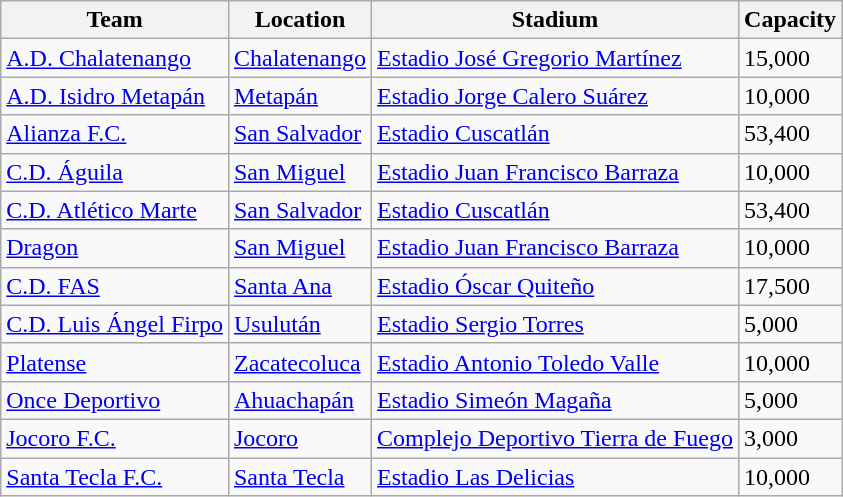<table class="wikitable sortable">
<tr>
<th>Team</th>
<th>Location</th>
<th>Stadium</th>
<th>Capacity</th>
</tr>
<tr>
<td><a href='#'>A.D. Chalatenango</a></td>
<td><a href='#'>Chalatenango</a></td>
<td><a href='#'>Estadio José Gregorio Martínez</a></td>
<td>15,000</td>
</tr>
<tr>
<td><a href='#'>A.D. Isidro Metapán</a></td>
<td><a href='#'>Metapán</a></td>
<td><a href='#'>Estadio Jorge Calero Suárez</a></td>
<td>10,000</td>
</tr>
<tr>
<td><a href='#'>Alianza F.C.</a></td>
<td><a href='#'>San Salvador</a></td>
<td><a href='#'>Estadio Cuscatlán</a></td>
<td>53,400</td>
</tr>
<tr>
<td><a href='#'>C.D. Águila</a></td>
<td><a href='#'>San Miguel</a></td>
<td><a href='#'>Estadio Juan Francisco Barraza</a></td>
<td>10,000</td>
</tr>
<tr>
<td><a href='#'>C.D. Atlético Marte</a></td>
<td><a href='#'>San Salvador</a></td>
<td><a href='#'>Estadio Cuscatlán</a></td>
<td>53,400</td>
</tr>
<tr>
<td><a href='#'>Dragon</a></td>
<td><a href='#'>San Miguel</a></td>
<td><a href='#'>Estadio Juan Francisco Barraza</a></td>
<td>10,000</td>
</tr>
<tr>
<td><a href='#'>C.D. FAS</a></td>
<td><a href='#'>Santa Ana</a></td>
<td><a href='#'>Estadio Óscar Quiteño</a></td>
<td>17,500</td>
</tr>
<tr>
<td><a href='#'>C.D. Luis Ángel Firpo</a></td>
<td><a href='#'>Usulután</a></td>
<td><a href='#'>Estadio Sergio Torres</a></td>
<td>5,000</td>
</tr>
<tr>
<td><a href='#'>Platense</a></td>
<td><a href='#'>Zacatecoluca</a></td>
<td><a href='#'>Estadio Antonio Toledo Valle</a></td>
<td>10,000</td>
</tr>
<tr>
<td><a href='#'>Once Deportivo</a></td>
<td><a href='#'>Ahuachapán</a></td>
<td><a href='#'>Estadio Simeón Magaña</a></td>
<td>5,000</td>
</tr>
<tr>
<td><a href='#'>Jocoro F.C.</a></td>
<td><a href='#'>Jocoro</a></td>
<td><a href='#'>Complejo Deportivo Tierra de Fuego</a></td>
<td>3,000</td>
</tr>
<tr>
<td><a href='#'>Santa Tecla F.C.</a></td>
<td><a href='#'>Santa Tecla</a></td>
<td><a href='#'>Estadio Las Delicias</a></td>
<td>10,000</td>
</tr>
</table>
